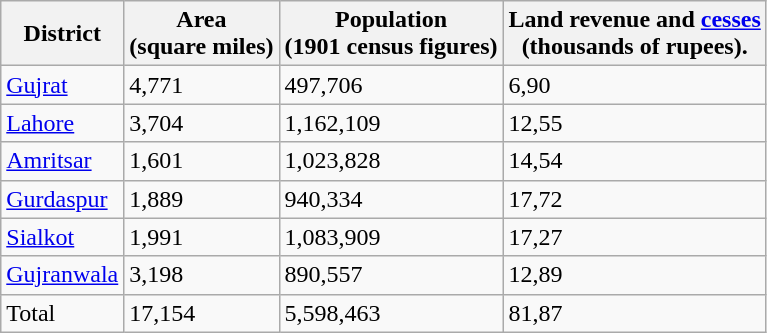<table class="wikitable">
<tr>
<th>District</th>
<th>Area<br>(square miles)</th>
<th>Population<br>(1901 census figures)</th>
<th>Land revenue and <a href='#'>cesses</a><br>(thousands of rupees).</th>
</tr>
<tr>
<td><a href='#'>Gujrat</a></td>
<td>4,771</td>
<td>497,706</td>
<td>6,90</td>
</tr>
<tr>
<td><a href='#'>Lahore</a></td>
<td>3,704</td>
<td>1,162,109</td>
<td>12,55</td>
</tr>
<tr>
<td><a href='#'>Amritsar</a></td>
<td>1,601</td>
<td>1,023,828</td>
<td>14,54</td>
</tr>
<tr>
<td><a href='#'>Gurdaspur</a></td>
<td>1,889</td>
<td>940,334</td>
<td>17,72</td>
</tr>
<tr>
<td><a href='#'>Sialkot</a></td>
<td>1,991</td>
<td>1,083,909</td>
<td>17,27</td>
</tr>
<tr>
<td><a href='#'>Gujranwala</a></td>
<td>3,198</td>
<td>890,557</td>
<td>12,89</td>
</tr>
<tr>
<td>Total</td>
<td>17,154</td>
<td>5,598,463</td>
<td>81,87</td>
</tr>
</table>
